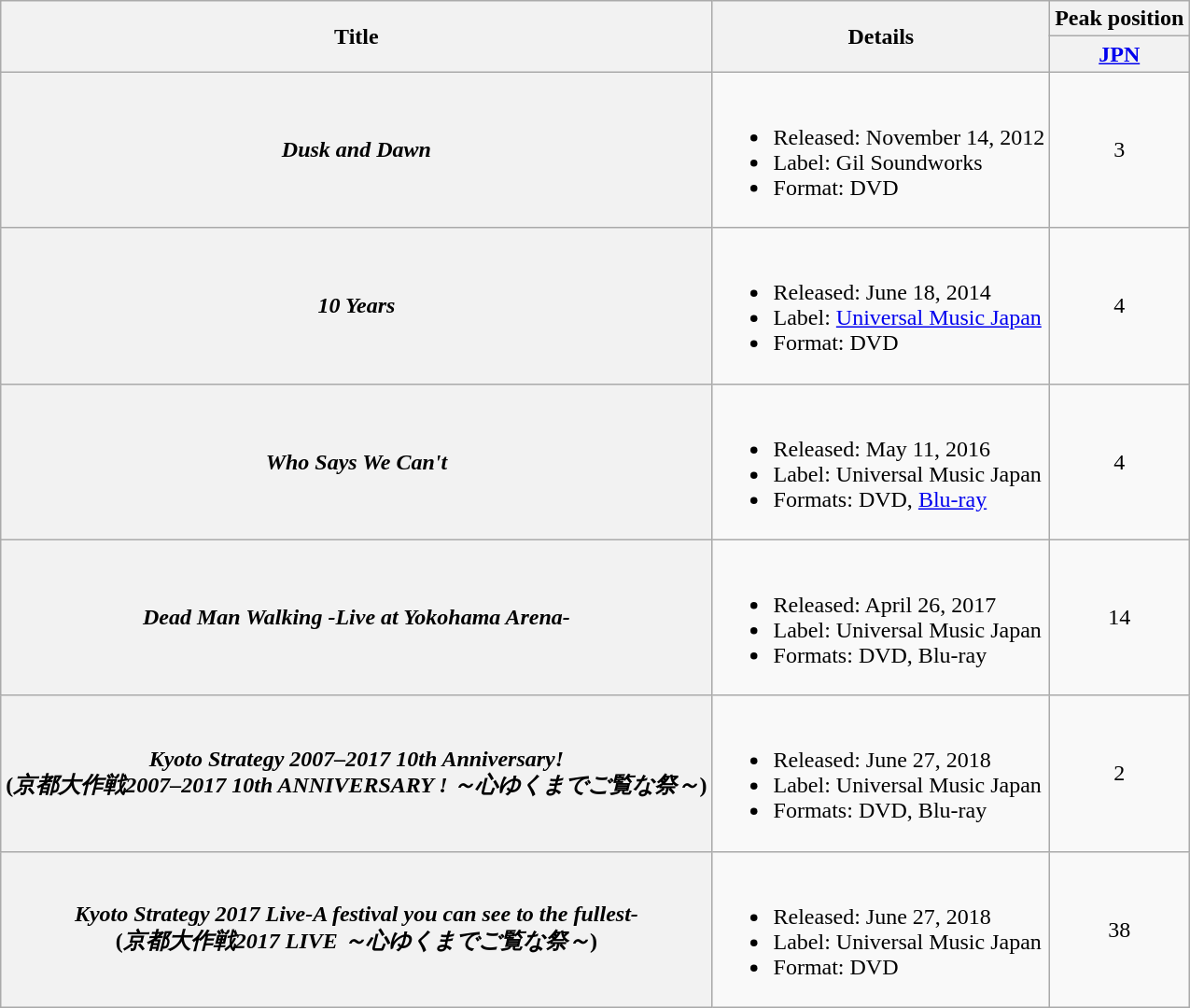<table class="wikitable plainrowheaders">
<tr>
<th scope="col" rowspan="2">Title</th>
<th scope="col" rowspan="2">Details</th>
<th scope="col" colspan="1">Peak position</th>
</tr>
<tr>
<th scope="col"><a href='#'>JPN</a><br></th>
</tr>
<tr>
<th scope="row"><em>Dusk and Dawn</em></th>
<td><br><ul><li>Released: November 14, 2012</li><li>Label: Gil Soundworks</li><li>Format: DVD</li></ul></td>
<td align="center">3</td>
</tr>
<tr>
<th scope="row"><em>10 Years</em></th>
<td><br><ul><li>Released: June 18, 2014</li><li>Label: <a href='#'>Universal Music Japan</a></li><li>Format: DVD</li></ul></td>
<td align="center">4</td>
</tr>
<tr>
<th scope="row"><em>Who Says We Can't</em></th>
<td><br><ul><li>Released: May 11, 2016</li><li>Label: Universal Music Japan</li><li>Formats: DVD, <a href='#'>Blu-ray</a></li></ul></td>
<td align="center">4</td>
</tr>
<tr>
<th scope="row"><em>Dead Man Walking -Live at Yokohama Arena-</em></th>
<td><br><ul><li>Released: April 26, 2017</li><li>Label: Universal Music Japan</li><li>Formats: DVD, Blu-ray</li></ul></td>
<td align="center">14</td>
</tr>
<tr>
<th scope="row"><em>Kyoto Strategy 2007–2017 10th Anniversary!</em><br>(<em>京都大作戦2007–2017 10th ANNIVERSARY ! ～心ゆくまでご覧な祭～</em>)</th>
<td><br><ul><li>Released: June 27, 2018</li><li>Label: Universal Music Japan</li><li>Formats: DVD, Blu-ray</li></ul></td>
<td align="center">2</td>
</tr>
<tr>
<th scope="row"><em>Kyoto Strategy 2017 Live-A festival you can see to the fullest-</em><br>(<em>京都大作戦2017 LIVE ～心ゆくまでご覧な祭～</em>)</th>
<td><br><ul><li>Released: June 27, 2018</li><li>Label: Universal Music Japan</li><li>Format: DVD</li></ul></td>
<td align="center">38</td>
</tr>
</table>
